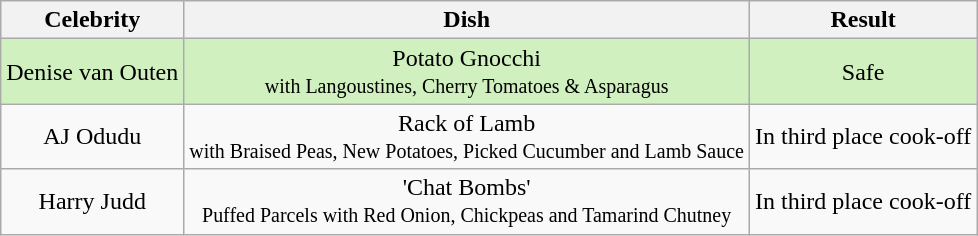<table class="wikitable" style="text-align:center;">
<tr>
<th>Celebrity</th>
<th>Dish</th>
<th>Result</th>
</tr>
<tr>
<td style="background:#d0f0c0;">Denise van Outen</td>
<td style="background:#d0f0c0;">Potato Gnocchi<br><small>with Langoustines, Cherry Tomatoes & Asparagus</small></td>
<td style="background:#d0f0c0;">Safe</td>
</tr>
<tr>
<td>AJ Odudu</td>
<td>Rack of Lamb<br><small>with Braised Peas, New Potatoes, Picked Cucumber and Lamb Sauce</small></td>
<td>In third place cook-off</td>
</tr>
<tr>
<td>Harry Judd</td>
<td>'Chat Bombs'<br><small>Puffed Parcels with Red Onion, Chickpeas and Tamarind Chutney</small></td>
<td>In third place cook-off</td>
</tr>
</table>
